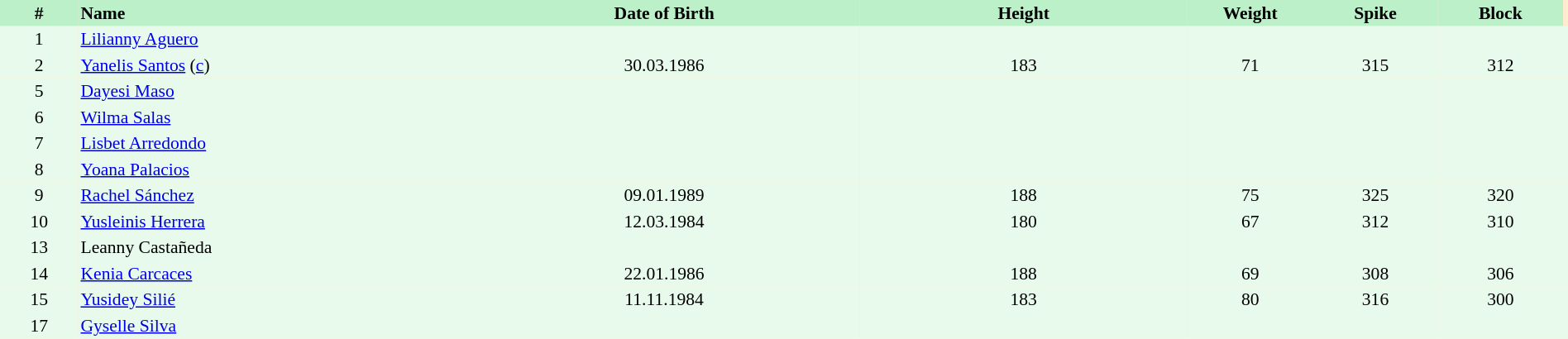<table border=0 cellpadding=2 cellspacing=0  |- bgcolor=#FFECCE style="text-align:center; font-size:90%;" width=100%>
<tr bgcolor=#BBF0C9>
<th width=5%>#</th>
<th width=25% align=left>Name</th>
<th width=25%>Date of Birth</th>
<th width=21%>Height</th>
<th width=8%>Weight</th>
<th width=8%>Spike</th>
<th width=8%>Block</th>
</tr>
<tr bgcolor=#E7FAEC>
<td>1</td>
<td align=left><a href='#'>Lilianny Aguero</a></td>
<td></td>
<td></td>
<td></td>
<td></td>
<td></td>
<td></td>
</tr>
<tr bgcolor=#E7FAEC>
<td>2</td>
<td align=left><a href='#'>Yanelis Santos</a> (<a href='#'>c</a>)</td>
<td>30.03.1986</td>
<td>183</td>
<td>71</td>
<td>315</td>
<td>312</td>
<td></td>
</tr>
<tr bgcolor=#E7FAEC>
<td>5</td>
<td align=left><a href='#'>Dayesi Maso</a></td>
<td></td>
<td></td>
<td></td>
<td></td>
<td></td>
<td></td>
</tr>
<tr bgcolor=#E7FAEC>
<td>6</td>
<td align=left><a href='#'>Wilma Salas</a></td>
<td></td>
<td></td>
<td></td>
<td></td>
<td></td>
<td></td>
</tr>
<tr bgcolor=#E7FAEC>
<td>7</td>
<td align=left><a href='#'>Lisbet Arredondo</a></td>
<td></td>
<td></td>
<td></td>
<td></td>
<td></td>
<td></td>
</tr>
<tr bgcolor=#E7FAEC>
<td>8</td>
<td align=left><a href='#'>Yoana Palacios</a></td>
<td></td>
<td></td>
<td></td>
<td></td>
<td></td>
<td></td>
</tr>
<tr bgcolor=#E7FAEC>
<td>9</td>
<td align=left><a href='#'>Rachel Sánchez</a></td>
<td>09.01.1989</td>
<td>188</td>
<td>75</td>
<td>325</td>
<td>320</td>
<td></td>
</tr>
<tr bgcolor=#E7FAEC>
<td>10</td>
<td align=left><a href='#'>Yusleinis Herrera</a></td>
<td>12.03.1984</td>
<td>180</td>
<td>67</td>
<td>312</td>
<td>310</td>
<td></td>
</tr>
<tr bgcolor=#E7FAEC>
<td>13</td>
<td align=left>Leanny Castañeda</td>
<td></td>
<td></td>
<td></td>
<td></td>
<td></td>
<td></td>
</tr>
<tr bgcolor=#E7FAEC>
<td>14</td>
<td align=left><a href='#'>Kenia Carcaces</a></td>
<td>22.01.1986</td>
<td>188</td>
<td>69</td>
<td>308</td>
<td>306</td>
<td></td>
</tr>
<tr bgcolor=#E7FAEC>
<td>15</td>
<td align=left><a href='#'>Yusidey Silié</a></td>
<td>11.11.1984</td>
<td>183</td>
<td>80</td>
<td>316</td>
<td>300</td>
<td></td>
</tr>
<tr bgcolor=#E7FAEC>
<td>17</td>
<td align=left><a href='#'>Gyselle Silva</a></td>
<td></td>
<td></td>
<td></td>
<td></td>
<td></td>
<td></td>
</tr>
</table>
